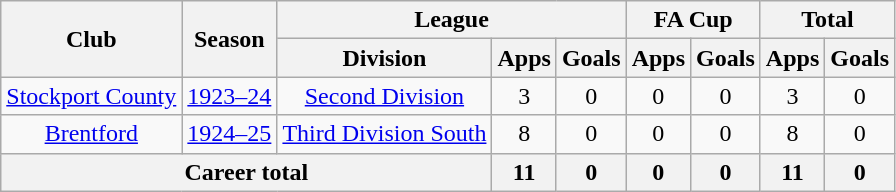<table class="wikitable" style="text-align: center;">
<tr>
<th rowspan="2">Club</th>
<th rowspan="2">Season</th>
<th colspan="3">League</th>
<th colspan="2">FA Cup</th>
<th colspan="2">Total</th>
</tr>
<tr>
<th>Division</th>
<th>Apps</th>
<th>Goals</th>
<th>Apps</th>
<th>Goals</th>
<th>Apps</th>
<th>Goals</th>
</tr>
<tr>
<td><a href='#'>Stockport County</a></td>
<td><a href='#'>1923–24</a></td>
<td><a href='#'>Second Division</a></td>
<td>3</td>
<td>0</td>
<td>0</td>
<td>0</td>
<td>3</td>
<td>0</td>
</tr>
<tr>
<td><a href='#'>Brentford</a></td>
<td><a href='#'>1924–25</a></td>
<td><a href='#'>Third Division South</a></td>
<td>8</td>
<td>0</td>
<td>0</td>
<td>0</td>
<td>8</td>
<td>0</td>
</tr>
<tr>
<th colspan="3">Career total</th>
<th>11</th>
<th>0</th>
<th>0</th>
<th>0</th>
<th>11</th>
<th>0</th>
</tr>
</table>
